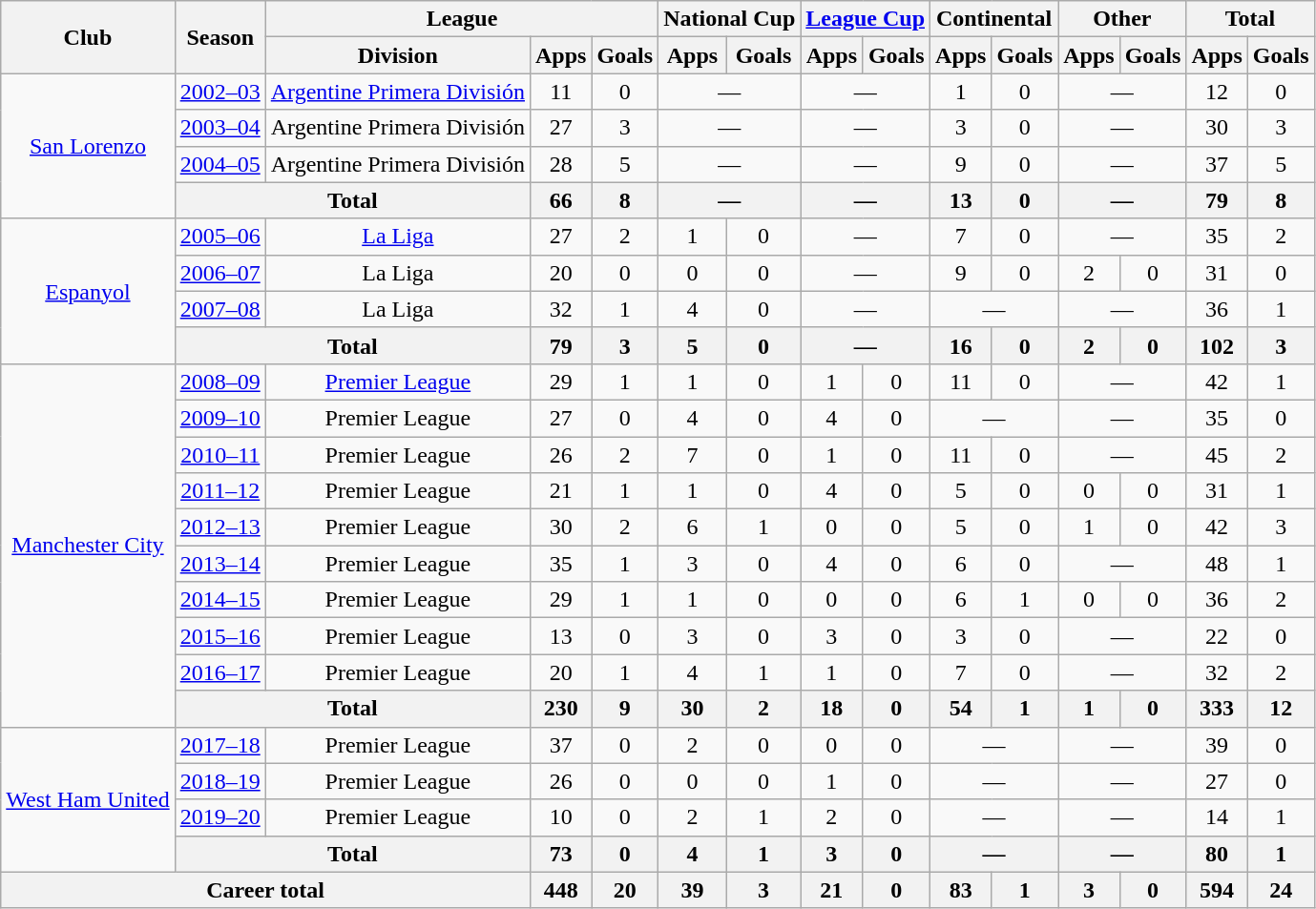<table class="wikitable" style="text-align:center">
<tr>
<th rowspan=2>Club</th>
<th rowspan=2>Season</th>
<th colspan=3>League</th>
<th colspan=2>National Cup</th>
<th colspan=2><a href='#'>League Cup</a></th>
<th colspan=2>Continental</th>
<th colspan=2>Other</th>
<th colspan=2>Total</th>
</tr>
<tr>
<th>Division</th>
<th>Apps</th>
<th>Goals</th>
<th>Apps</th>
<th>Goals</th>
<th>Apps</th>
<th>Goals</th>
<th>Apps</th>
<th>Goals</th>
<th>Apps</th>
<th>Goals</th>
<th>Apps</th>
<th>Goals</th>
</tr>
<tr>
<td rowspan=4><a href='#'>San Lorenzo</a></td>
<td><a href='#'>2002–03</a></td>
<td><a href='#'>Argentine Primera División</a></td>
<td>11</td>
<td>0</td>
<td colspan=2>—</td>
<td colspan=2>—</td>
<td>1</td>
<td>0</td>
<td colspan=2>—</td>
<td>12</td>
<td>0</td>
</tr>
<tr>
<td><a href='#'>2003–04</a></td>
<td>Argentine Primera División</td>
<td>27</td>
<td>3</td>
<td colspan=2>—</td>
<td colspan=2>—</td>
<td>3</td>
<td>0</td>
<td colspan=2>—</td>
<td>30</td>
<td>3</td>
</tr>
<tr>
<td><a href='#'>2004–05</a></td>
<td>Argentine Primera División</td>
<td>28</td>
<td>5</td>
<td colspan=2>—</td>
<td colspan=2>—</td>
<td>9</td>
<td>0</td>
<td colspan=2>—</td>
<td>37</td>
<td>5</td>
</tr>
<tr>
<th colspan=2>Total</th>
<th>66</th>
<th>8</th>
<th colspan=2>—</th>
<th colspan=2>—</th>
<th>13</th>
<th>0</th>
<th colspan=2>—</th>
<th>79</th>
<th>8</th>
</tr>
<tr>
<td rowspan=4><a href='#'>Espanyol</a></td>
<td><a href='#'>2005–06</a></td>
<td><a href='#'>La Liga</a></td>
<td>27</td>
<td>2</td>
<td>1</td>
<td>0</td>
<td colspan=2>—</td>
<td>7</td>
<td>0</td>
<td colspan=2>—</td>
<td>35</td>
<td>2</td>
</tr>
<tr>
<td><a href='#'>2006–07</a></td>
<td>La Liga</td>
<td>20</td>
<td>0</td>
<td>0</td>
<td>0</td>
<td colspan=2>—</td>
<td>9</td>
<td>0</td>
<td>2</td>
<td>0</td>
<td>31</td>
<td>0</td>
</tr>
<tr>
<td><a href='#'>2007–08</a></td>
<td>La Liga</td>
<td>32</td>
<td>1</td>
<td>4</td>
<td>0</td>
<td colspan=2>—</td>
<td colspan=2>—</td>
<td colspan=2>—</td>
<td>36</td>
<td>1</td>
</tr>
<tr>
<th colspan=2>Total</th>
<th>79</th>
<th>3</th>
<th>5</th>
<th>0</th>
<th colspan=2>—</th>
<th>16</th>
<th>0</th>
<th>2</th>
<th>0</th>
<th>102</th>
<th>3</th>
</tr>
<tr>
<td rowspan=10><a href='#'>Manchester City</a></td>
<td><a href='#'>2008–09</a></td>
<td><a href='#'>Premier League</a></td>
<td>29</td>
<td>1</td>
<td>1</td>
<td>0</td>
<td>1</td>
<td>0</td>
<td>11</td>
<td>0</td>
<td colspan=2>—</td>
<td>42</td>
<td>1</td>
</tr>
<tr>
<td><a href='#'>2009–10</a></td>
<td>Premier League</td>
<td>27</td>
<td>0</td>
<td>4</td>
<td>0</td>
<td>4</td>
<td>0</td>
<td colspan=2>—</td>
<td colspan=2>—</td>
<td>35</td>
<td>0</td>
</tr>
<tr>
<td><a href='#'>2010–11</a></td>
<td>Premier League</td>
<td>26</td>
<td>2</td>
<td>7</td>
<td>0</td>
<td>1</td>
<td>0</td>
<td>11</td>
<td>0</td>
<td colspan=2>—</td>
<td>45</td>
<td>2</td>
</tr>
<tr>
<td><a href='#'>2011–12</a></td>
<td>Premier League</td>
<td>21</td>
<td>1</td>
<td>1</td>
<td>0</td>
<td>4</td>
<td>0</td>
<td>5</td>
<td>0</td>
<td>0</td>
<td>0</td>
<td>31</td>
<td>1</td>
</tr>
<tr>
<td><a href='#'>2012–13</a></td>
<td>Premier League</td>
<td>30</td>
<td>2</td>
<td>6</td>
<td>1</td>
<td>0</td>
<td>0</td>
<td>5</td>
<td>0</td>
<td>1</td>
<td>0</td>
<td>42</td>
<td>3</td>
</tr>
<tr>
<td><a href='#'>2013–14</a></td>
<td>Premier League</td>
<td>35</td>
<td>1</td>
<td>3</td>
<td>0</td>
<td>4</td>
<td>0</td>
<td>6</td>
<td>0</td>
<td colspan=2>—</td>
<td>48</td>
<td>1</td>
</tr>
<tr>
<td><a href='#'>2014–15</a></td>
<td>Premier League</td>
<td>29</td>
<td>1</td>
<td>1</td>
<td>0</td>
<td>0</td>
<td>0</td>
<td>6</td>
<td>1</td>
<td>0</td>
<td>0</td>
<td>36</td>
<td>2</td>
</tr>
<tr>
<td><a href='#'>2015–16</a></td>
<td>Premier League</td>
<td>13</td>
<td>0</td>
<td>3</td>
<td>0</td>
<td>3</td>
<td>0</td>
<td>3</td>
<td>0</td>
<td colspan=2>—</td>
<td>22</td>
<td>0</td>
</tr>
<tr>
<td><a href='#'>2016–17</a></td>
<td>Premier League</td>
<td>20</td>
<td>1</td>
<td>4</td>
<td>1</td>
<td>1</td>
<td>0</td>
<td>7</td>
<td>0</td>
<td colspan=2>—</td>
<td>32</td>
<td>2</td>
</tr>
<tr>
<th colspan=2>Total</th>
<th>230</th>
<th>9</th>
<th>30</th>
<th>2</th>
<th>18</th>
<th>0</th>
<th>54</th>
<th>1</th>
<th>1</th>
<th>0</th>
<th>333</th>
<th>12</th>
</tr>
<tr>
<td rowspan=4><a href='#'>West Ham United</a></td>
<td><a href='#'>2017–18</a></td>
<td>Premier League</td>
<td>37</td>
<td>0</td>
<td>2</td>
<td>0</td>
<td>0</td>
<td>0</td>
<td colspan=2>—</td>
<td colspan=2>—</td>
<td>39</td>
<td>0</td>
</tr>
<tr>
<td><a href='#'>2018–19</a></td>
<td>Premier League</td>
<td>26</td>
<td>0</td>
<td>0</td>
<td>0</td>
<td>1</td>
<td>0</td>
<td colspan=2>—</td>
<td colspan=2>—</td>
<td>27</td>
<td>0</td>
</tr>
<tr>
<td><a href='#'>2019–20</a></td>
<td>Premier League</td>
<td>10</td>
<td>0</td>
<td>2</td>
<td>1</td>
<td>2</td>
<td>0</td>
<td colspan=2>—</td>
<td colspan=2>—</td>
<td>14</td>
<td>1</td>
</tr>
<tr>
<th colspan=2>Total</th>
<th>73</th>
<th>0</th>
<th>4</th>
<th>1</th>
<th>3</th>
<th>0</th>
<th colspan=2>—</th>
<th colspan=2>—</th>
<th>80</th>
<th>1</th>
</tr>
<tr>
<th colspan=3>Career total</th>
<th>448</th>
<th>20</th>
<th>39</th>
<th>3</th>
<th>21</th>
<th>0</th>
<th>83</th>
<th>1</th>
<th>3</th>
<th>0</th>
<th>594</th>
<th>24</th>
</tr>
</table>
